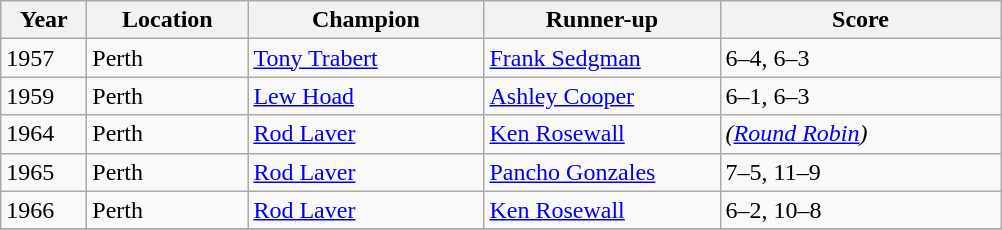<table class="wikitable">
<tr>
<th style="width:50px">Year</th>
<th style="width:100px">Location</th>
<th style="width:150px">Champion</th>
<th style="width:150px">Runner-up</th>
<th style="width:180px" class="unsortable">Score</th>
</tr>
<tr>
<td>1957</td>
<td>Perth</td>
<td> <a href='#'>Tony Trabert</a></td>
<td> <a href='#'>Frank Sedgman</a></td>
<td>6–4, 6–3 </td>
</tr>
<tr>
<td>1959</td>
<td>Perth</td>
<td> <a href='#'>Lew Hoad</a></td>
<td> <a href='#'>Ashley Cooper</a></td>
<td>6–1, 6–3 </td>
</tr>
<tr>
<td>1964</td>
<td>Perth</td>
<td> <a href='#'>Rod Laver</a></td>
<td> <a href='#'>Ken Rosewall</a></td>
<td><em>(<a href='#'>Round Robin</a>)</em> </td>
</tr>
<tr>
<td>1965</td>
<td>Perth</td>
<td> <a href='#'>Rod Laver</a></td>
<td> <a href='#'>Pancho Gonzales</a></td>
<td>7–5, 11–9</td>
</tr>
<tr>
<td>1966</td>
<td>Perth</td>
<td> <a href='#'>Rod Laver</a></td>
<td> <a href='#'>Ken Rosewall</a></td>
<td>6–2, 10–8 </td>
</tr>
<tr>
</tr>
</table>
